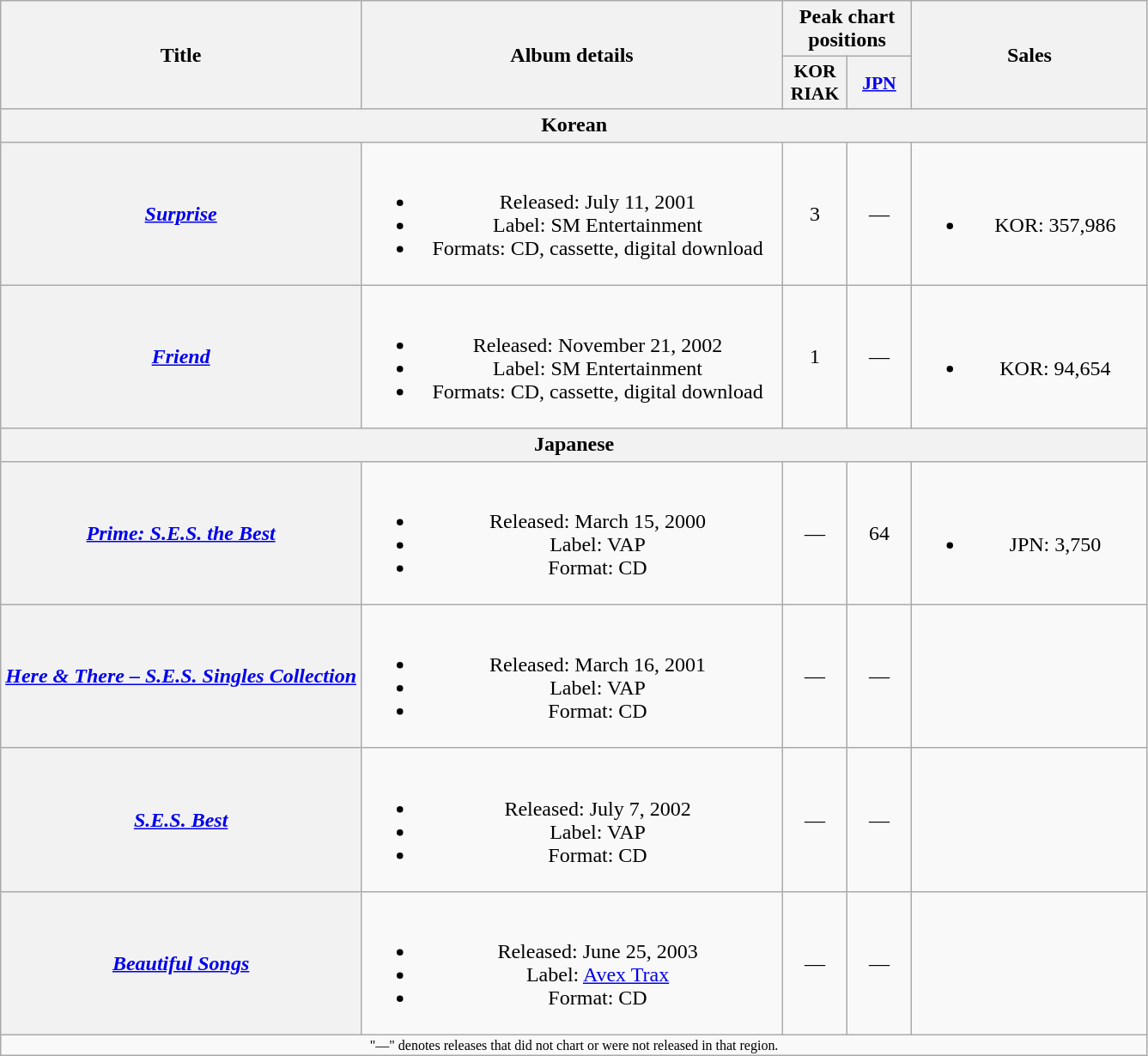<table class="wikitable plainrowheaders" style="text-align:center;">
<tr>
<th scope="col" rowspan="2">Title</th>
<th scope="col" rowspan="2" style="width:20em;">Album details</th>
<th scope="col" colspan="2">Peak chart<br>positions</th>
<th scope="col" rowspan="2" style="width:11em;">Sales</th>
</tr>
<tr>
<th scope="col" style="width:3em;font-size:90%;">KOR<br>RIAK<br></th>
<th scope="col" style="width:3em;font-size:90%;"><a href='#'>JPN</a><br></th>
</tr>
<tr>
<th scope="col" colspan="5">Korean</th>
</tr>
<tr>
<th scope="row"><em><a href='#'>Surprise</a></em></th>
<td><br><ul><li>Released: July 11, 2001</li><li>Label: SM Entertainment</li><li>Formats: CD, cassette, digital download</li></ul></td>
<td>3</td>
<td>—</td>
<td><br><ul><li>KOR: 357,986</li></ul></td>
</tr>
<tr>
<th scope="row"><em><a href='#'>Friend</a></em></th>
<td><br><ul><li>Released: November 21, 2002</li><li>Label: SM Entertainment</li><li>Formats: CD, cassette, digital download</li></ul></td>
<td>1</td>
<td>—</td>
<td><br><ul><li>KOR: 94,654</li></ul></td>
</tr>
<tr>
<th scope="col" colspan="5">Japanese</th>
</tr>
<tr>
<th scope="row"><em><a href='#'>Prime: S.E.S. the Best</a></em></th>
<td><br><ul><li>Released: March 15, 2000</li><li>Label: VAP</li><li>Format: CD</li></ul></td>
<td>—</td>
<td>64</td>
<td><br><ul><li>JPN: 3,750</li></ul></td>
</tr>
<tr>
<th scope="row"><em><a href='#'>Here & There – S.E.S. Singles Collection</a></em></th>
<td><br><ul><li>Released: March 16, 2001</li><li>Label: VAP</li><li>Format: CD</li></ul></td>
<td>—</td>
<td>—</td>
<td></td>
</tr>
<tr>
<th scope="row"><em><a href='#'>S.E.S. Best</a></em></th>
<td><br><ul><li>Released: July 7, 2002</li><li>Label: VAP</li><li>Format: CD</li></ul></td>
<td>—</td>
<td>—</td>
<td></td>
</tr>
<tr>
<th scope="row"><em><a href='#'>Beautiful Songs</a></em></th>
<td><br><ul><li>Released: June 25, 2003</li><li>Label: <a href='#'>Avex Trax</a></li><li>Format: CD</li></ul></td>
<td>—</td>
<td>—</td>
<td></td>
</tr>
<tr>
<td colspan="5" style="font-size:8pt;">"—" denotes releases that did not chart or were not released in that region.</td>
</tr>
</table>
